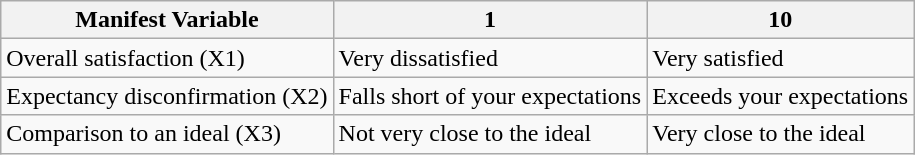<table class="wikitable">
<tr>
<th>Manifest Variable</th>
<th>1</th>
<th>10</th>
</tr>
<tr>
<td>Overall satisfaction (X1)</td>
<td>Very dissatisfied</td>
<td>Very satisfied</td>
</tr>
<tr>
<td>Expectancy disconfirmation (X2)</td>
<td>Falls short of your expectations</td>
<td>Exceeds your expectations</td>
</tr>
<tr>
<td>Comparison to an ideal (X3)</td>
<td>Not very close to the ideal</td>
<td>Very close to the ideal</td>
</tr>
</table>
